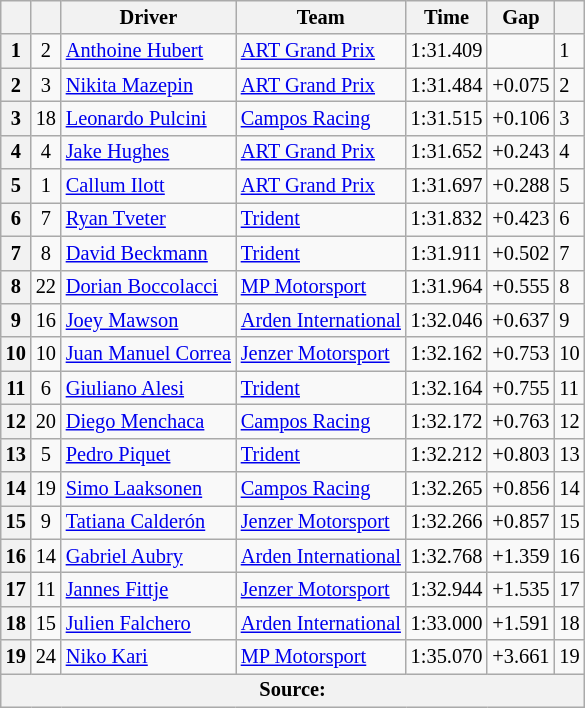<table class="wikitable" style="font-size:85%">
<tr>
<th></th>
<th></th>
<th>Driver</th>
<th>Team</th>
<th>Time</th>
<th>Gap</th>
<th></th>
</tr>
<tr>
<th>1</th>
<td align="center">2</td>
<td> <a href='#'>Anthoine Hubert</a></td>
<td><a href='#'>ART Grand Prix</a></td>
<td>1:31.409</td>
<td></td>
<td>1</td>
</tr>
<tr>
<th>2</th>
<td align="center">3</td>
<td> <a href='#'>Nikita Mazepin</a></td>
<td><a href='#'>ART Grand Prix</a></td>
<td>1:31.484</td>
<td>+0.075</td>
<td>2</td>
</tr>
<tr>
<th>3</th>
<td align="center">18</td>
<td> <a href='#'>Leonardo Pulcini</a></td>
<td><a href='#'>Campos Racing</a></td>
<td>1:31.515</td>
<td>+0.106</td>
<td>3</td>
</tr>
<tr>
<th>4</th>
<td align="center">4</td>
<td> <a href='#'>Jake Hughes</a></td>
<td><a href='#'>ART Grand Prix</a></td>
<td>1:31.652</td>
<td>+0.243</td>
<td>4</td>
</tr>
<tr>
<th>5</th>
<td align="center">1</td>
<td> <a href='#'>Callum Ilott</a></td>
<td><a href='#'>ART Grand Prix</a></td>
<td>1:31.697</td>
<td>+0.288</td>
<td>5</td>
</tr>
<tr>
<th>6</th>
<td align="center">7</td>
<td> <a href='#'>Ryan Tveter</a></td>
<td><a href='#'>Trident</a></td>
<td>1:31.832</td>
<td>+0.423</td>
<td>6</td>
</tr>
<tr>
<th>7</th>
<td align="center">8</td>
<td> <a href='#'>David Beckmann</a></td>
<td><a href='#'>Trident</a></td>
<td>1:31.911</td>
<td>+0.502</td>
<td>7</td>
</tr>
<tr>
<th>8</th>
<td align="center">22</td>
<td> <a href='#'>Dorian Boccolacci</a></td>
<td><a href='#'>MP Motorsport</a></td>
<td>1:31.964</td>
<td>+0.555</td>
<td>8</td>
</tr>
<tr>
<th>9</th>
<td align="center">16</td>
<td> <a href='#'>Joey Mawson</a></td>
<td><a href='#'>Arden International</a></td>
<td>1:32.046</td>
<td>+0.637</td>
<td>9</td>
</tr>
<tr>
<th>10</th>
<td align="center">10</td>
<td> <a href='#'>Juan Manuel Correa</a></td>
<td><a href='#'>Jenzer Motorsport</a></td>
<td>1:32.162</td>
<td>+0.753</td>
<td>10</td>
</tr>
<tr>
<th>11</th>
<td align="center">6</td>
<td> <a href='#'>Giuliano Alesi</a></td>
<td><a href='#'>Trident</a></td>
<td>1:32.164</td>
<td>+0.755</td>
<td>11</td>
</tr>
<tr>
<th>12</th>
<td align="center">20</td>
<td> <a href='#'>Diego Menchaca</a></td>
<td><a href='#'>Campos Racing</a></td>
<td>1:32.172</td>
<td>+0.763</td>
<td>12</td>
</tr>
<tr>
<th>13</th>
<td align="center">5</td>
<td> <a href='#'>Pedro Piquet</a></td>
<td><a href='#'>Trident</a></td>
<td>1:32.212</td>
<td>+0.803</td>
<td>13</td>
</tr>
<tr>
<th>14</th>
<td align="center">19</td>
<td> <a href='#'>Simo Laaksonen</a></td>
<td><a href='#'>Campos Racing</a></td>
<td>1:32.265</td>
<td>+0.856</td>
<td>14</td>
</tr>
<tr>
<th>15</th>
<td align="center">9</td>
<td> <a href='#'>Tatiana Calderón</a></td>
<td><a href='#'>Jenzer Motorsport</a></td>
<td>1:32.266</td>
<td>+0.857</td>
<td>15</td>
</tr>
<tr>
<th>16</th>
<td align="center">14</td>
<td> <a href='#'>Gabriel Aubry</a></td>
<td><a href='#'>Arden International</a></td>
<td>1:32.768</td>
<td>+1.359</td>
<td>16</td>
</tr>
<tr>
<th>17</th>
<td align="center">11</td>
<td> <a href='#'>Jannes Fittje</a></td>
<td><a href='#'>Jenzer Motorsport</a></td>
<td>1:32.944</td>
<td>+1.535</td>
<td>17</td>
</tr>
<tr>
<th>18</th>
<td align="center">15</td>
<td> <a href='#'>Julien Falchero</a></td>
<td><a href='#'>Arden International</a></td>
<td>1:33.000</td>
<td>+1.591</td>
<td>18</td>
</tr>
<tr>
<th>19</th>
<td align="center">24</td>
<td> <a href='#'>Niko Kari</a></td>
<td><a href='#'>MP Motorsport</a></td>
<td>1:35.070</td>
<td>+3.661</td>
<td>19</td>
</tr>
<tr>
<th colspan="7">Source:</th>
</tr>
</table>
